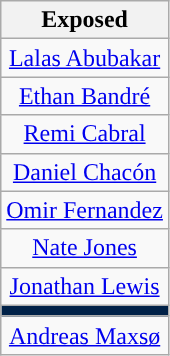<table class="wikitable" style="text-align:center">
<tr>
<th>Exposed</th>
</tr>
<tr>
<td><a href='#'>Lalas Abubakar</a></td>
</tr>
<tr>
<td><a href='#'>Ethan Bandré</a></td>
</tr>
<tr>
<td><a href='#'>Remi Cabral</a></td>
</tr>
<tr>
<td><a href='#'>Daniel Chacón</a></td>
</tr>
<tr>
<td><a href='#'>Omir Fernandez</a></td>
</tr>
<tr>
<td><a href='#'>Nate Jones</a></td>
</tr>
<tr>
<td><a href='#'>Jonathan Lewis</a></td>
</tr>
<tr>
<td style="background: #002147"></td>
</tr>
<tr>
<td><a href='#'>Andreas Maxsø</a></td>
</tr>
</table>
